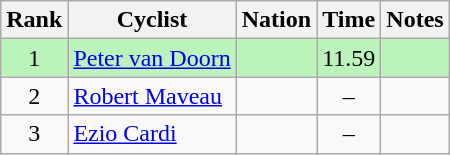<table class="wikitable sortable" style="text-align:center">
<tr>
<th>Rank</th>
<th>Cyclist</th>
<th>Nation</th>
<th>Time</th>
<th>Notes</th>
</tr>
<tr bgcolor=bbf3bb>
<td>1</td>
<td align=left data-sort-value="Doorn, Peter van"><a href='#'>Peter van Doorn</a></td>
<td align=left></td>
<td>11.59</td>
<td></td>
</tr>
<tr>
<td>2</td>
<td align=left data-sort-value="Maveau, Robert"><a href='#'>Robert Maveau</a></td>
<td align=left></td>
<td>–</td>
<td></td>
</tr>
<tr>
<td>3</td>
<td align=left data-sort-value="Cardi, Ezio"><a href='#'>Ezio Cardi</a></td>
<td align=left></td>
<td>–</td>
<td></td>
</tr>
</table>
